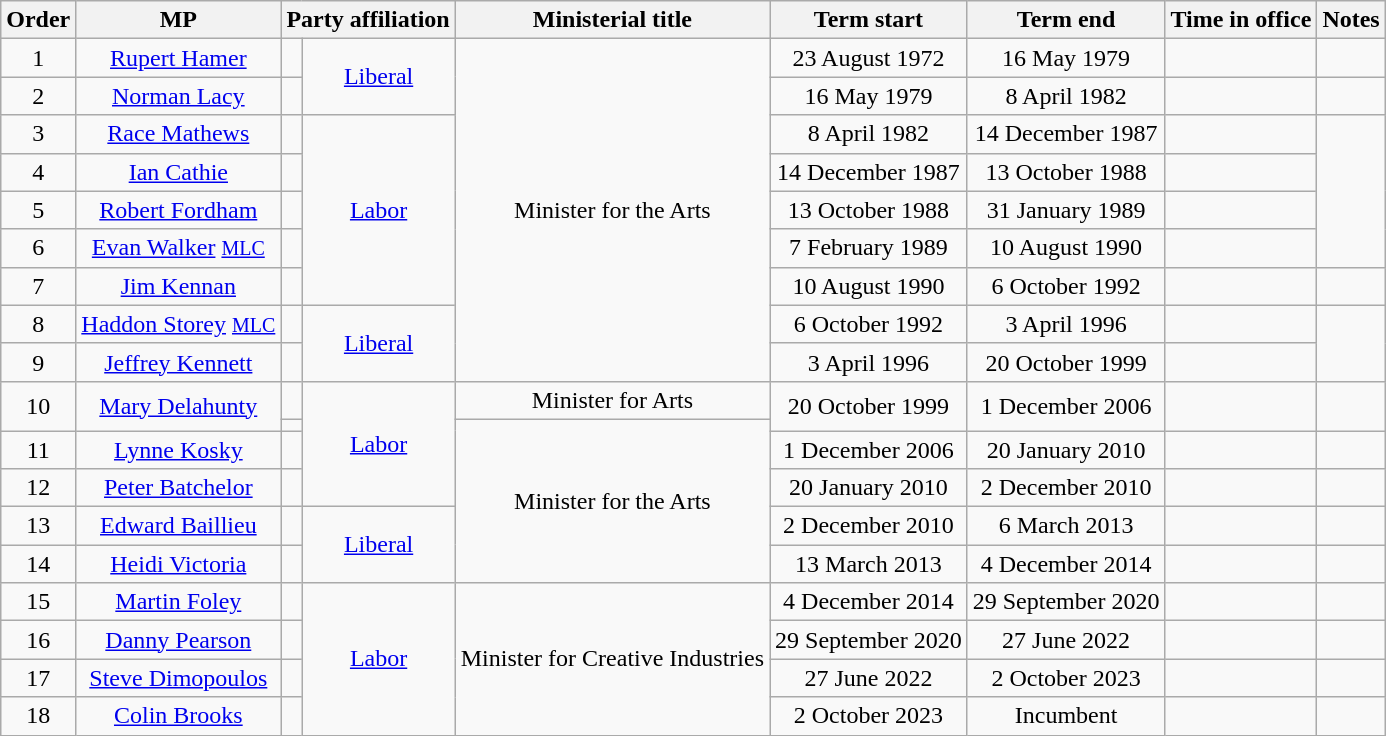<table class="wikitable" style="text-align:center">
<tr>
<th>Order</th>
<th>MP</th>
<th colspan="2">Party affiliation</th>
<th>Ministerial title</th>
<th>Term start</th>
<th>Term end</th>
<th>Time in office</th>
<th>Notes</th>
</tr>
<tr>
<td>1</td>
<td><a href='#'>Rupert Hamer</a> </td>
<td></td>
<td rowspan="2"><a href='#'>Liberal</a></td>
<td rowspan="9">Minister for the Arts</td>
<td>23 August 1972</td>
<td>16 May 1979</td>
<td></td>
<td></td>
</tr>
<tr>
<td>2</td>
<td><a href='#'>Norman Lacy</a> </td>
<td></td>
<td>16 May 1979</td>
<td>8 April 1982</td>
<td></td>
<td></td>
</tr>
<tr>
<td>3</td>
<td><a href='#'>Race Mathews</a> </td>
<td></td>
<td rowspan="5"><a href='#'>Labor</a></td>
<td>8 April 1982</td>
<td>14 December 1987</td>
<td></td>
<td rowspan="4"></td>
</tr>
<tr>
<td>4</td>
<td><a href='#'>Ian Cathie</a> </td>
<td></td>
<td>14 December 1987</td>
<td>13 October 1988</td>
<td></td>
</tr>
<tr>
<td>5</td>
<td><a href='#'>Robert Fordham</a> </td>
<td></td>
<td>13 October 1988</td>
<td>31 January 1989</td>
<td></td>
</tr>
<tr>
<td>6</td>
<td><a href='#'>Evan Walker</a> <a href='#'><small>MLC</small></a></td>
<td></td>
<td>7 February 1989</td>
<td>10 August 1990</td>
<td></td>
</tr>
<tr>
<td>7</td>
<td><a href='#'>Jim Kennan</a> </td>
<td></td>
<td>10 August 1990</td>
<td>6 October 1992</td>
<td></td>
<td></td>
</tr>
<tr>
<td>8</td>
<td><a href='#'>Haddon Storey</a> <a href='#'><small>MLC</small></a></td>
<td></td>
<td rowspan="2"><a href='#'>Liberal</a></td>
<td>6 October 1992</td>
<td>3 April 1996</td>
<td></td>
<td rowspan="2"></td>
</tr>
<tr>
<td>9</td>
<td><a href='#'>Jeffrey Kennett</a> </td>
<td></td>
<td>3 April 1996</td>
<td>20 October 1999</td>
<td></td>
</tr>
<tr>
<td rowspan="2">10</td>
<td rowspan="2"><a href='#'>Mary Delahunty</a> </td>
<td></td>
<td rowspan="4"><a href='#'>Labor</a></td>
<td>Minister for Arts</td>
<td rowspan="2">20 October 1999</td>
<td rowspan="2">1 December 2006</td>
<td rowspan="2"></td>
<td rowspan="2"></td>
</tr>
<tr>
<td></td>
<td rowspan="5">Minister for the Arts</td>
</tr>
<tr>
<td>11</td>
<td><a href='#'>Lynne Kosky</a> </td>
<td></td>
<td>1 December 2006</td>
<td>20 January 2010</td>
<td></td>
<td></td>
</tr>
<tr>
<td>12</td>
<td><a href='#'>Peter Batchelor</a> </td>
<td></td>
<td>20 January 2010</td>
<td>2 December 2010</td>
<td></td>
<td></td>
</tr>
<tr>
<td>13</td>
<td><a href='#'>Edward Baillieu</a> </td>
<td></td>
<td rowspan="2"><a href='#'>Liberal</a></td>
<td>2 December 2010</td>
<td>6 March 2013</td>
<td></td>
<td></td>
</tr>
<tr>
<td>14</td>
<td><a href='#'>Heidi Victoria</a> </td>
<td></td>
<td>13 March 2013</td>
<td>4 December 2014</td>
<td></td>
<td></td>
</tr>
<tr>
<td>15</td>
<td><a href='#'>Martin Foley</a> </td>
<td></td>
<td rowspan="4"><a href='#'>Labor</a></td>
<td rowspan="4">Minister for Creative Industries</td>
<td>4 December 2014</td>
<td>29 September 2020</td>
<td></td>
<td></td>
</tr>
<tr>
<td>16</td>
<td><a href='#'>Danny Pearson</a> </td>
<td></td>
<td>29 September 2020</td>
<td>27 June 2022</td>
<td></td>
<td></td>
</tr>
<tr>
<td>17</td>
<td><a href='#'>Steve Dimopoulos</a> </td>
<td></td>
<td>27 June 2022</td>
<td>2 October 2023</td>
<td></td>
<td></td>
</tr>
<tr>
<td>18</td>
<td><a href='#'>Colin Brooks</a> </td>
<td></td>
<td>2 October 2023</td>
<td>Incumbent</td>
<td></td>
<td></td>
</tr>
</table>
